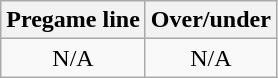<table class="wikitable">
<tr align="center">
<th style=>Pregame line</th>
<th style=>Over/under</th>
</tr>
<tr align="center">
<td>N/A</td>
<td>N/A</td>
</tr>
</table>
